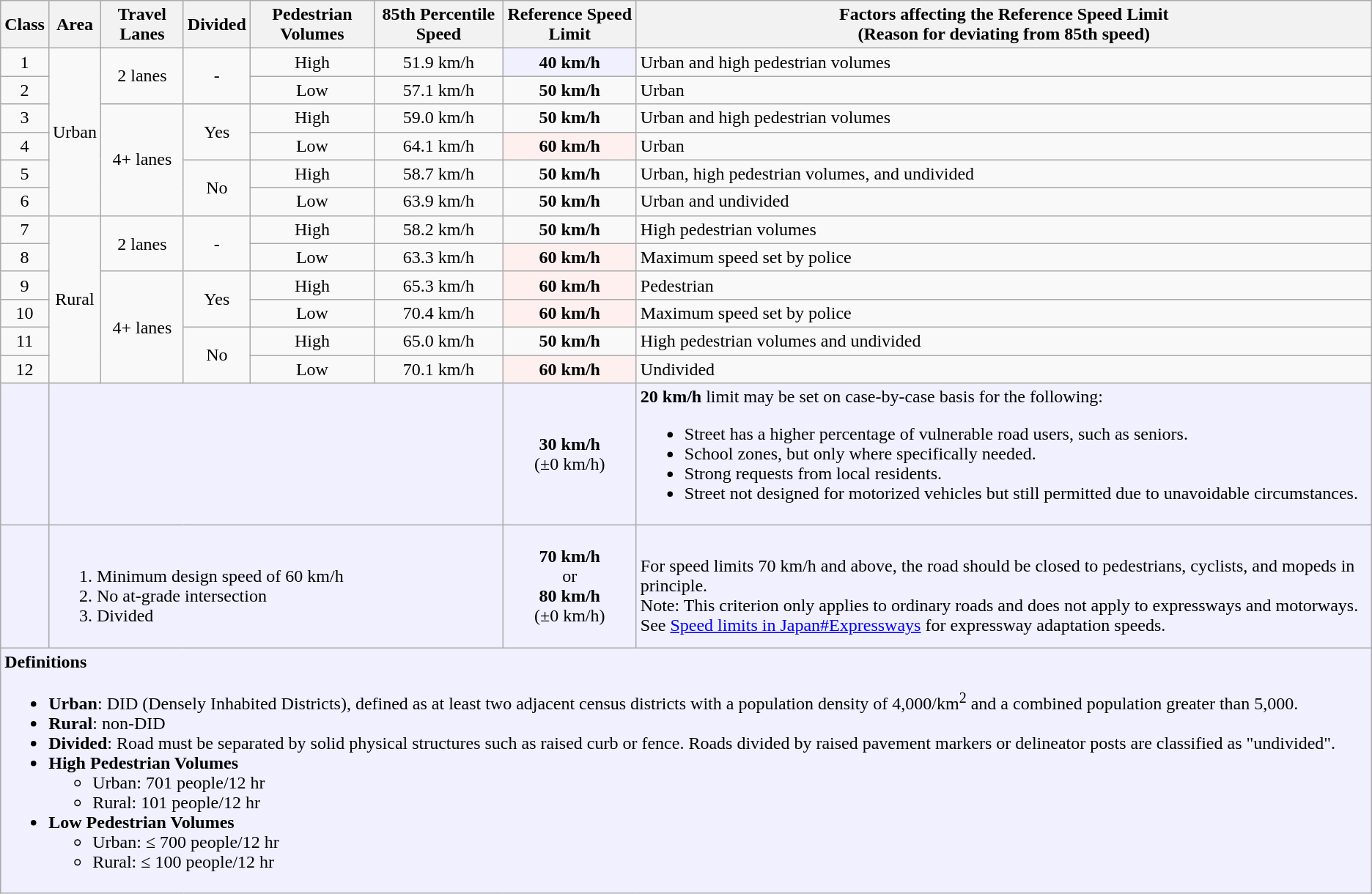<table class="wikitable" style="text-align:center">
<tr>
<th>Class</th>
<th>Area</th>
<th>Travel Lanes</th>
<th>Divided</th>
<th>Pedestrian Volumes</th>
<th>85th Percentile Speed</th>
<th>Reference Speed Limit</th>
<th>Factors affecting the Reference Speed Limit<br>(Reason for deviating from 85th speed)</th>
</tr>
<tr>
<td>1</td>
<td rowspan="6">Urban</td>
<td rowspan="2">2 lanes</td>
<td rowspan="2">-</td>
<td>High</td>
<td>51.9 km/h</td>
<td style="background-color:#f0f0ff;"><strong>40 km/h</strong></td>
<td style="text-align:left;">Urban and high pedestrian volumes</td>
</tr>
<tr>
<td>2</td>
<td>Low</td>
<td>57.1 km/h</td>
<td><strong>50 km/h</strong></td>
<td style="text-align:left;">Urban</td>
</tr>
<tr>
<td>3</td>
<td rowspan="4">4+ lanes</td>
<td rowspan="2">Yes</td>
<td>High</td>
<td>59.0 km/h</td>
<td><strong>50 km/h</strong></td>
<td style="text-align:left;">Urban and high pedestrian volumes</td>
</tr>
<tr>
<td>4</td>
<td>Low</td>
<td>64.1 km/h</td>
<td style="background-color:#fff0f0;"><strong>60 km/h</strong></td>
<td style="text-align:left;">Urban</td>
</tr>
<tr>
<td>5</td>
<td rowspan="2">No</td>
<td>High</td>
<td>58.7 km/h</td>
<td><strong>50 km/h</strong></td>
<td style="text-align:left;">Urban, high pedestrian volumes, and undivided</td>
</tr>
<tr>
<td>6</td>
<td>Low</td>
<td>63.9 km/h</td>
<td><strong>50 km/h</strong></td>
<td style="text-align:left;">Urban and undivided</td>
</tr>
<tr>
<td>7</td>
<td rowspan="6">Rural</td>
<td rowspan="2">2 lanes</td>
<td rowspan="2">-</td>
<td>High</td>
<td>58.2 km/h</td>
<td><strong>50 km/h</strong></td>
<td style="text-align:left;">High pedestrian volumes</td>
</tr>
<tr>
<td>8</td>
<td>Low</td>
<td>63.3 km/h</td>
<td style="background-color:#fff0f0;"><strong>60 km/h</strong></td>
<td style="text-align:left;">Maximum speed set by police</td>
</tr>
<tr>
<td>9</td>
<td rowspan="4">4+ lanes</td>
<td rowspan="2">Yes</td>
<td>High</td>
<td>65.3 km/h</td>
<td style="background-color:#fff0f0;"><strong>60 km/h</strong></td>
<td style="text-align:left;">Pedestrian</td>
</tr>
<tr>
<td>10</td>
<td>Low</td>
<td>70.4 km/h</td>
<td style="background-color:#fff0f0;"><strong>60 km/h</strong></td>
<td style="text-align:left;">Maximum speed set by police</td>
</tr>
<tr>
<td>11</td>
<td rowspan="2">No</td>
<td>High</td>
<td>65.0 km/h</td>
<td><strong>50 km/h</strong></td>
<td style="text-align:left;">High pedestrian volumes and undivided</td>
</tr>
<tr>
<td>12</td>
<td>Low</td>
<td>70.1 km/h</td>
<td style="background-color:#fff0f0;"><strong>60 km/h</strong></td>
<td style="text-align:left;">Undivided</td>
</tr>
<tr style="background-color:#f0f0ff">
<td></td>
<td colspan="5" style="text-align:left;"><br></td>
<td><strong>30 km/h</strong><br>(±0 km/h)</td>
<td style="text-align:left;"><strong>20 km/h</strong> limit may be set on case-by-case basis for the following:<br><ul><li>Street has a higher percentage of vulnerable road users, such as seniors.</li><li>School zones, but only where specifically needed.</li><li>Strong requests from local residents.</li><li>Street not designed for motorized vehicles but still permitted due to unavoidable circumstances.</li></ul></td>
</tr>
<tr style="background-color:#f0f0ff">
<td></td>
<td colspan="5" style="text-align:left;"><br><ol><li>Minimum design speed of 60 km/h</li><li>No at-grade intersection</li><li>Divided</li></ol></td>
<td><strong>70 km/h</strong><br>or<br><strong>80 km/h</strong><br>(±0 km/h)</td>
<td style="text-align:left;"><br>For speed limits 70 km/h and above, the road should be closed to pedestrians, cyclists, and mopeds in principle.<br>
Note: This criterion only applies to ordinary roads and does not apply to expressways and motorways. See <a href='#'>Speed limits in Japan#Expressways</a> for expressway adaptation speeds.</td>
</tr>
<tr style="background-color:#f0f0ff;text-align:left;">
<td colspan="8"><strong>Definitions</strong><br><ul><li><strong>Urban</strong>: DID (Densely Inhabited Districts), defined as at least two adjacent census districts with a population density of 4,000/km<sup>2</sup> and a combined population greater than 5,000.</li><li><strong>Rural</strong>: non-DID</li><li><strong>Divided</strong>: Road must be separated by solid physical structures such as raised curb or fence. Roads divided by raised pavement markers or delineator posts are classified as "undivided".</li><li><strong>High Pedestrian Volumes</strong><ul><li>Urban: 701 people/12 hr</li><li>Rural: 101 people/12 hr</li></ul></li><li><strong>Low Pedestrian Volumes</strong><ul><li>Urban: ≤ 700 people/12 hr</li><li>Rural: ≤ 100 people/12 hr</li></ul></li></ul></td>
</tr>
</table>
